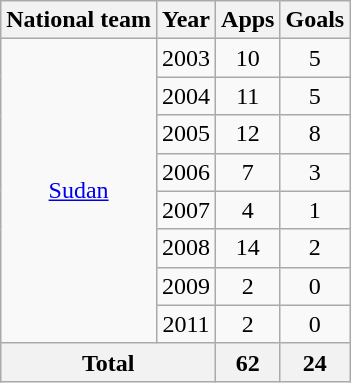<table class="wikitable" style="text-align:center">
<tr>
<th>National team</th>
<th>Year</th>
<th>Apps</th>
<th>Goals</th>
</tr>
<tr>
<td rowspan="8"><a href='#'>Sudan</a></td>
<td>2003</td>
<td>10</td>
<td>5</td>
</tr>
<tr>
<td>2004</td>
<td>11</td>
<td>5</td>
</tr>
<tr>
<td>2005</td>
<td>12</td>
<td>8</td>
</tr>
<tr>
<td>2006</td>
<td>7</td>
<td>3</td>
</tr>
<tr>
<td>2007</td>
<td>4</td>
<td>1</td>
</tr>
<tr>
<td>2008</td>
<td>14</td>
<td>2</td>
</tr>
<tr>
<td>2009</td>
<td>2</td>
<td>0</td>
</tr>
<tr>
<td>2011</td>
<td>2</td>
<td>0</td>
</tr>
<tr>
<th colspan="2">Total</th>
<th>62</th>
<th>24</th>
</tr>
</table>
